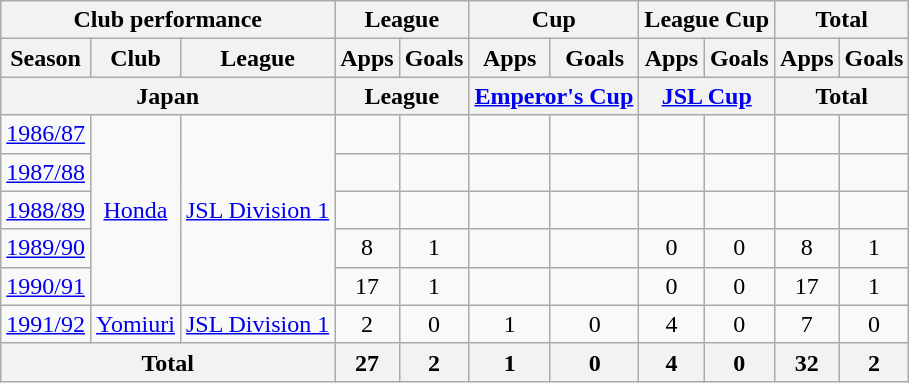<table class="wikitable" style="text-align:center;">
<tr>
<th colspan=3>Club performance</th>
<th colspan=2>League</th>
<th colspan=2>Cup</th>
<th colspan=2>League Cup</th>
<th colspan=2>Total</th>
</tr>
<tr>
<th>Season</th>
<th>Club</th>
<th>League</th>
<th>Apps</th>
<th>Goals</th>
<th>Apps</th>
<th>Goals</th>
<th>Apps</th>
<th>Goals</th>
<th>Apps</th>
<th>Goals</th>
</tr>
<tr>
<th colspan=3>Japan</th>
<th colspan=2>League</th>
<th colspan=2><a href='#'>Emperor's Cup</a></th>
<th colspan=2><a href='#'>JSL Cup</a></th>
<th colspan=2>Total</th>
</tr>
<tr>
<td><a href='#'>1986/87</a></td>
<td rowspan="5"><a href='#'>Honda</a></td>
<td rowspan="5"><a href='#'>JSL Division 1</a></td>
<td></td>
<td></td>
<td></td>
<td></td>
<td></td>
<td></td>
<td></td>
<td></td>
</tr>
<tr>
<td><a href='#'>1987/88</a></td>
<td></td>
<td></td>
<td></td>
<td></td>
<td></td>
<td></td>
<td></td>
<td></td>
</tr>
<tr>
<td><a href='#'>1988/89</a></td>
<td></td>
<td></td>
<td></td>
<td></td>
<td></td>
<td></td>
<td></td>
<td></td>
</tr>
<tr>
<td><a href='#'>1989/90</a></td>
<td>8</td>
<td>1</td>
<td></td>
<td></td>
<td>0</td>
<td>0</td>
<td>8</td>
<td>1</td>
</tr>
<tr>
<td><a href='#'>1990/91</a></td>
<td>17</td>
<td>1</td>
<td></td>
<td></td>
<td>0</td>
<td>0</td>
<td>17</td>
<td>1</td>
</tr>
<tr>
<td><a href='#'>1991/92</a></td>
<td><a href='#'>Yomiuri</a></td>
<td><a href='#'>JSL Division 1</a></td>
<td>2</td>
<td>0</td>
<td>1</td>
<td>0</td>
<td>4</td>
<td>0</td>
<td>7</td>
<td>0</td>
</tr>
<tr>
<th colspan=3>Total</th>
<th>27</th>
<th>2</th>
<th>1</th>
<th>0</th>
<th>4</th>
<th>0</th>
<th>32</th>
<th>2</th>
</tr>
</table>
